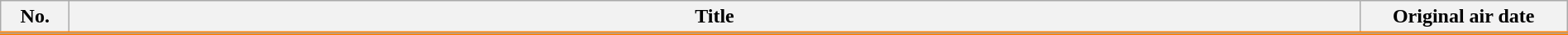<table class="plainrowheaders wikitable" style="width:100%; margin:auto; background:#FFF;">
<tr style="border-bottom: 3px solid #FF7F00;">
<th style="width:3em;">No.</th>
<th>Title</th>
<th style="width:10em;">Original air date</th>
</tr>
<tr>
</tr>
</table>
